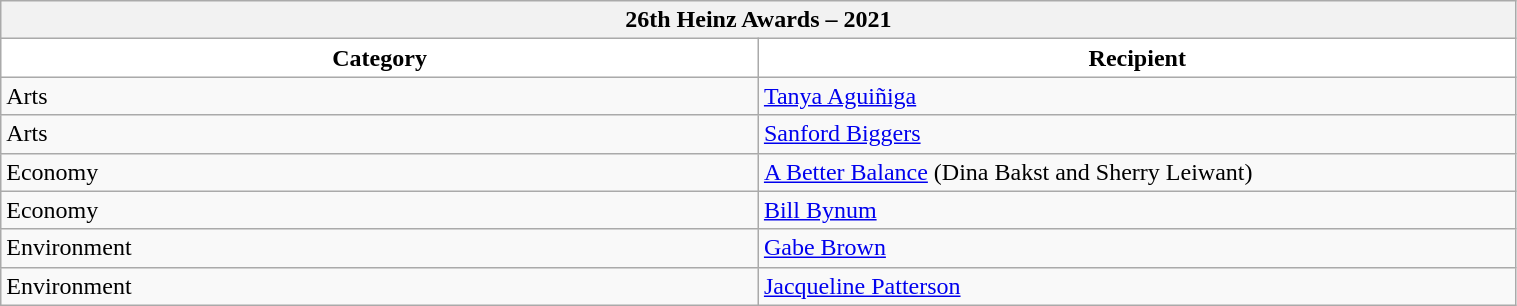<table class="wikitable" style="width:80%; text-align:left">
<tr>
<th colspan="2" style="background:cream"><span>26th Heinz Awards – 2021</span></th>
</tr>
<tr>
<th style="background:white; width:40%">Category</th>
<th style="background:white; width:40%">Recipient</th>
</tr>
<tr>
<td>Arts</td>
<td><a href='#'>Tanya Aguiñiga</a></td>
</tr>
<tr>
<td>Arts</td>
<td><a href='#'>Sanford Biggers</a></td>
</tr>
<tr>
<td>Economy</td>
<td><a href='#'>A Better Balance</a> (Dina Bakst and Sherry Leiwant)</td>
</tr>
<tr>
<td>Economy</td>
<td><a href='#'>Bill Bynum</a></td>
</tr>
<tr>
<td>Environment</td>
<td><a href='#'>Gabe Brown</a></td>
</tr>
<tr>
<td>Environment</td>
<td><a href='#'>Jacqueline Patterson</a></td>
</tr>
</table>
